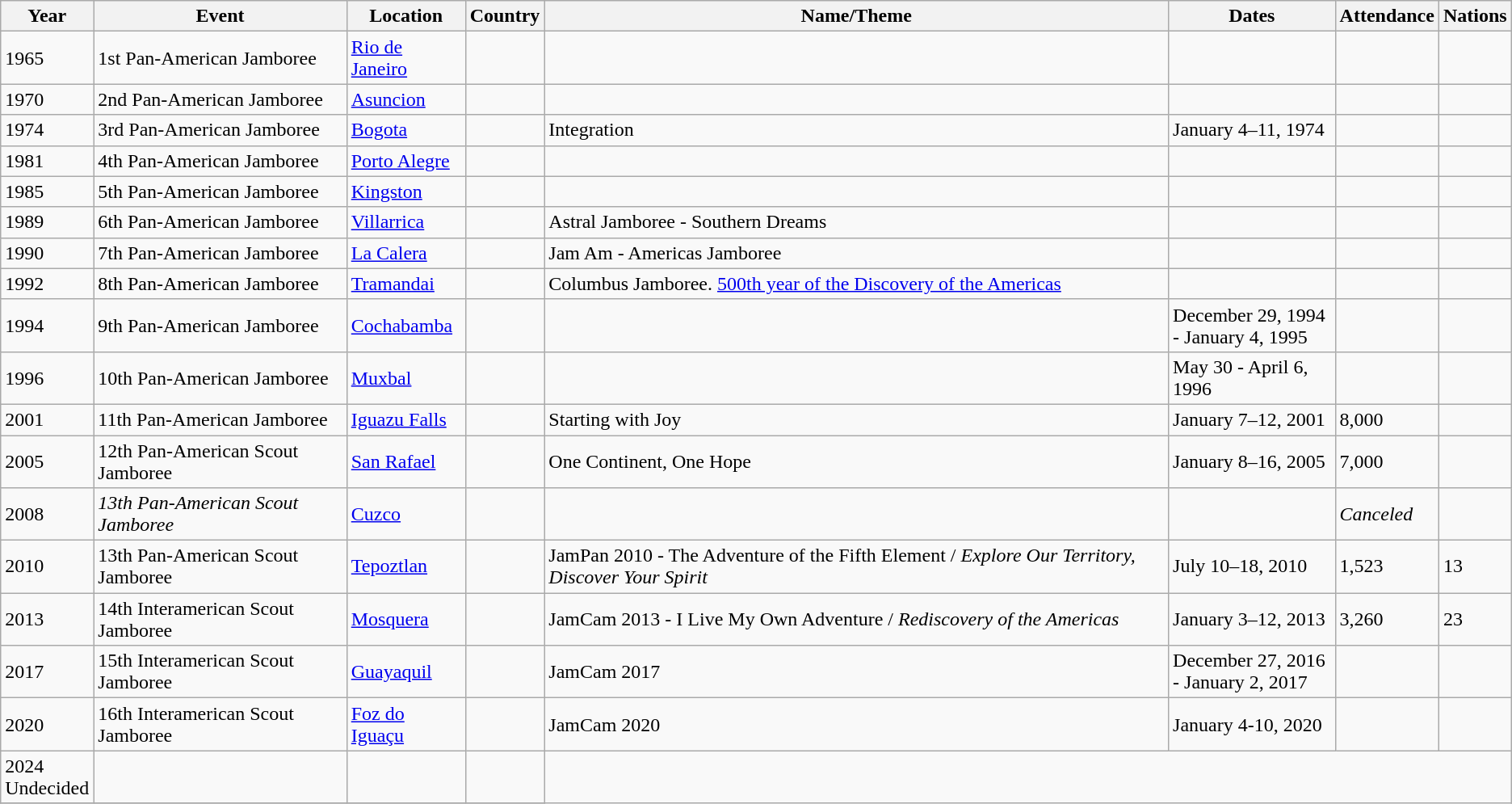<table class="wikitable sortable">
<tr>
<th>Year</th>
<th>Event</th>
<th>Location</th>
<th>Country</th>
<th>Name/Theme</th>
<th>Dates</th>
<th>Attendance</th>
<th>Nations</th>
</tr>
<tr>
<td>1965</td>
<td>1st Pan-American Jamboree</td>
<td><a href='#'>Rio de Janeiro</a></td>
<td></td>
<td></td>
<td></td>
<td></td>
<td></td>
</tr>
<tr>
<td>1970</td>
<td>2nd Pan-American Jamboree</td>
<td><a href='#'>Asuncion</a></td>
<td></td>
<td></td>
<td></td>
<td></td>
<td></td>
</tr>
<tr>
<td>1974</td>
<td>3rd Pan-American Jamboree</td>
<td><a href='#'>Bogota</a></td>
<td></td>
<td>Integration</td>
<td>January 4–11, 1974</td>
<td></td>
<td></td>
</tr>
<tr>
<td>1981</td>
<td>4th Pan-American Jamboree</td>
<td><a href='#'>Porto Alegre</a></td>
<td></td>
<td></td>
<td></td>
<td></td>
<td></td>
</tr>
<tr>
<td>1985</td>
<td>5th Pan-American Jamboree</td>
<td><a href='#'>Kingston</a></td>
<td></td>
<td></td>
<td></td>
<td></td>
<td></td>
</tr>
<tr>
<td>1989</td>
<td>6th Pan-American Jamboree</td>
<td><a href='#'>Villarrica</a></td>
<td></td>
<td>Astral Jamboree - Southern Dreams</td>
<td></td>
<td></td>
<td></td>
</tr>
<tr>
<td>1990</td>
<td>7th Pan-American Jamboree</td>
<td><a href='#'>La Calera</a></td>
<td></td>
<td>Jam Am - Americas Jamboree</td>
<td></td>
<td></td>
<td></td>
</tr>
<tr>
<td>1992</td>
<td>8th Pan-American Jamboree</td>
<td><a href='#'>Tramandai</a></td>
<td></td>
<td>Columbus Jamboree. <a href='#'>500th year of the Discovery of the Americas</a></td>
<td></td>
<td></td>
<td></td>
</tr>
<tr>
<td>1994</td>
<td>9th Pan-American Jamboree</td>
<td><a href='#'>Cochabamba</a></td>
<td></td>
<td></td>
<td>December 29, 1994<br>- January 4, 1995</td>
<td></td>
<td></td>
</tr>
<tr>
<td>1996</td>
<td>10th Pan-American Jamboree</td>
<td><a href='#'>Muxbal</a></td>
<td></td>
<td></td>
<td>May 30 - April 6, 1996</td>
<td></td>
<td></td>
</tr>
<tr>
<td>2001</td>
<td>11th Pan-American Jamboree</td>
<td><a href='#'>Iguazu Falls</a></td>
<td></td>
<td>Starting with Joy</td>
<td>January 7–12, 2001</td>
<td>8,000</td>
<td></td>
</tr>
<tr>
<td>2005</td>
<td>12th Pan-American Scout Jamboree</td>
<td><a href='#'>San Rafael</a></td>
<td></td>
<td>One Continent, One Hope</td>
<td>January 8–16, 2005</td>
<td>7,000</td>
<td></td>
</tr>
<tr>
<td>2008</td>
<td><em>13th Pan-American Scout Jamboree</em></td>
<td><a href='#'>Cuzco</a></td>
<td></td>
<td></td>
<td></td>
<td><em>Canceled</em></td>
<td></td>
</tr>
<tr>
<td>2010</td>
<td>13th Pan-American Scout Jamboree</td>
<td><a href='#'>Tepoztlan</a></td>
<td></td>
<td>JamPan 2010 - The Adventure of the Fifth Element / <em>Explore Our Territory, Discover Your Spirit</em></td>
<td>July 10–18, 2010</td>
<td>1,523</td>
<td>13</td>
</tr>
<tr>
<td>2013</td>
<td>14th Interamerican Scout Jamboree</td>
<td><a href='#'>Mosquera</a></td>
<td></td>
<td>JamCam 2013 - I Live My Own Adventure / <em>Rediscovery of the Americas</em></td>
<td>January 3–12, 2013</td>
<td>3,260</td>
<td>23</td>
</tr>
<tr>
<td>2017</td>
<td>15th Interamerican Scout Jamboree</td>
<td><a href='#'>Guayaquil</a></td>
<td></td>
<td>JamCam 2017</td>
<td>December 27, 2016<br>- January 2, 2017</td>
<td></td>
<td></td>
</tr>
<tr>
<td>2020</td>
<td>16th Interamerican Scout Jamboree</td>
<td><a href='#'>Foz do Iguaçu</a></td>
<td></td>
<td>JamCam 2020</td>
<td>January 4-10, 2020</td>
<td></td>
<td></td>
</tr>
<tr>
<td>2024<br>Undecided</td>
<td></td>
<td></td>
<td></td>
</tr>
<tr>
</tr>
</table>
